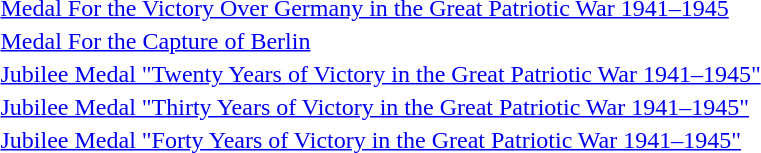<table>
<tr>
<td></td>
<td><a href='#'>Medal For the Victory Over Germany in the Great Patriotic War 1941–1945</a></td>
</tr>
<tr>
<td></td>
<td><a href='#'>Medal For the Capture of Berlin</a></td>
</tr>
<tr>
<td></td>
<td><a href='#'>Jubilee Medal "Twenty Years of Victory in the Great Patriotic War 1941–1945"</a></td>
</tr>
<tr>
<td></td>
<td><a href='#'>Jubilee Medal "Thirty Years of Victory in the Great Patriotic War 1941–1945"</a></td>
</tr>
<tr>
<td></td>
<td><a href='#'>Jubilee Medal "Forty Years of Victory in the Great Patriotic War 1941–1945"</a></td>
</tr>
</table>
